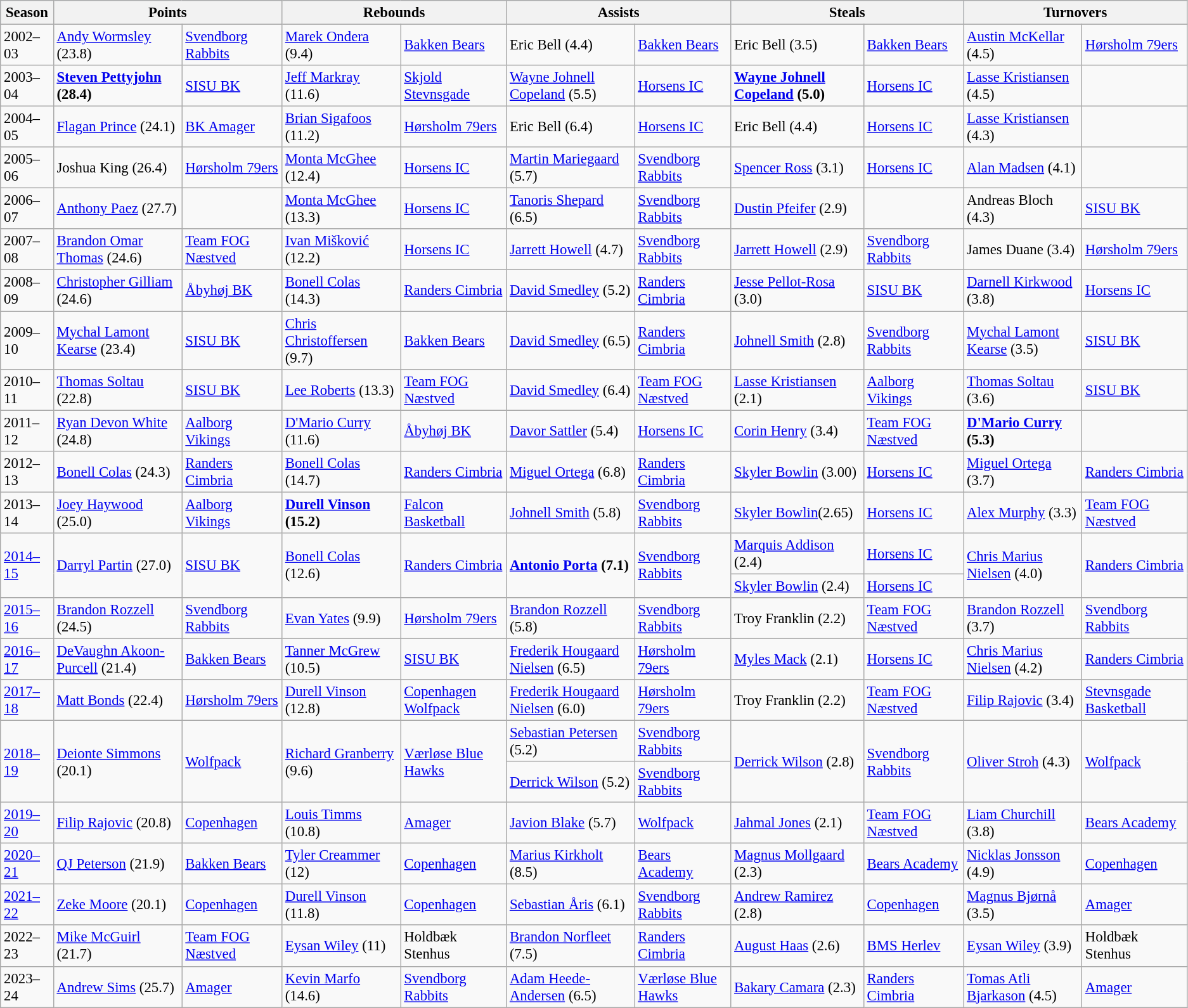<table class="wikitable" style="font-size:95%;">
<tr style="background:#cadcfb;">
<th>Season</th>
<th colspan="2">Points</th>
<th colspan="2">Rebounds</th>
<th colspan="2">Assists</th>
<th colspan="2">Steals</th>
<th colspan="2">Turnovers</th>
</tr>
<tr>
<td>2002–03</td>
<td> <a href='#'>Andy Wormsley</a> (23.8)</td>
<td><a href='#'>Svendborg Rabbits</a></td>
<td> <a href='#'>Marek Ondera</a> (9.4)</td>
<td><a href='#'>Bakken Bears</a></td>
<td> Eric Bell (4.4)</td>
<td><a href='#'>Bakken Bears</a></td>
<td> Eric Bell (3.5)</td>
<td><a href='#'>Bakken Bears</a></td>
<td> <a href='#'>Austin McKellar</a> (4.5)</td>
<td><a href='#'>Hørsholm 79ers</a></td>
</tr>
<tr>
<td>2003–04</td>
<td><strong> <a href='#'>Steven Pettyjohn</a> (28.4)</strong></td>
<td><a href='#'>SISU BK</a></td>
<td> <a href='#'>Jeff Markray</a> (11.6)</td>
<td><a href='#'>Skjold Stevnsgade</a></td>
<td> <a href='#'>Wayne Johnell Copeland</a> (5.5)</td>
<td><a href='#'>Horsens IC</a></td>
<td><strong> <a href='#'>Wayne Johnell Copeland</a> (5.0)</strong></td>
<td><a href='#'>Horsens IC</a></td>
<td> <a href='#'>Lasse Kristiansen</a> (4.5)</td>
<td></td>
</tr>
<tr>
<td>2004–05</td>
<td> <a href='#'>Flagan Prince</a> (24.1)</td>
<td><a href='#'>BK Amager</a></td>
<td> <a href='#'>Brian Sigafoos</a> (11.2)</td>
<td><a href='#'>Hørsholm 79ers</a></td>
<td> Eric Bell (6.4)</td>
<td><a href='#'>Horsens IC</a></td>
<td> Eric Bell (4.4)</td>
<td><a href='#'>Horsens IC</a></td>
<td> <a href='#'>Lasse Kristiansen</a> (4.3)</td>
<td></td>
</tr>
<tr>
<td>2005–06</td>
<td> Joshua King (26.4)</td>
<td><a href='#'>Hørsholm 79ers</a></td>
<td> <a href='#'>Monta McGhee</a> (12.4)</td>
<td><a href='#'>Horsens IC</a></td>
<td> <a href='#'>Martin Mariegaard</a> (5.7)</td>
<td><a href='#'>Svendborg Rabbits</a></td>
<td> <a href='#'>Spencer Ross</a> (3.1)</td>
<td><a href='#'>Horsens IC</a></td>
<td> <a href='#'>Alan Madsen</a> (4.1)</td>
<td></td>
</tr>
<tr>
<td>2006–07</td>
<td> <a href='#'>Anthony Paez</a> (27.7)</td>
<td></td>
<td> <a href='#'>Monta McGhee</a> (13.3)</td>
<td><a href='#'>Horsens IC</a></td>
<td> <a href='#'>Tanoris Shepard</a> (6.5)</td>
<td><a href='#'>Svendborg Rabbits</a></td>
<td> <a href='#'>Dustin Pfeifer</a> (2.9)</td>
<td></td>
<td> Andreas Bloch (4.3)</td>
<td><a href='#'>SISU BK</a></td>
</tr>
<tr>
<td>2007–08</td>
<td> <a href='#'>Brandon Omar Thomas</a> (24.6)</td>
<td><a href='#'>Team FOG Næstved</a></td>
<td> <a href='#'>Ivan Mišković</a> (12.2)</td>
<td><a href='#'>Horsens IC</a></td>
<td> <a href='#'>Jarrett Howell</a> (4.7)</td>
<td><a href='#'>Svendborg Rabbits</a></td>
<td> <a href='#'>Jarrett Howell</a> (2.9)</td>
<td><a href='#'>Svendborg Rabbits</a></td>
<td> James Duane (3.4)</td>
<td><a href='#'>Hørsholm 79ers</a></td>
</tr>
<tr>
<td>2008–09</td>
<td> <a href='#'>Christopher Gilliam</a> (24.6)</td>
<td><a href='#'>Åbyhøj BK</a></td>
<td> <a href='#'>Bonell Colas</a> (14.3)</td>
<td><a href='#'>Randers Cimbria</a></td>
<td> <a href='#'>David Smedley</a> (5.2)</td>
<td><a href='#'>Randers Cimbria</a></td>
<td> <a href='#'>Jesse Pellot-Rosa</a> (3.0)</td>
<td><a href='#'>SISU BK</a></td>
<td> <a href='#'>Darnell Kirkwood</a> (3.8)</td>
<td><a href='#'>Horsens IC</a></td>
</tr>
<tr>
<td>2009–10</td>
<td> <a href='#'>Mychal Lamont Kearse</a> (23.4)</td>
<td><a href='#'>SISU BK</a></td>
<td> <a href='#'>Chris Christoffersen</a> (9.7)</td>
<td><a href='#'>Bakken Bears</a></td>
<td> <a href='#'>David Smedley</a> (6.5)</td>
<td><a href='#'>Randers Cimbria</a></td>
<td> <a href='#'>Johnell Smith</a> (2.8)</td>
<td><a href='#'>Svendborg Rabbits</a></td>
<td> <a href='#'>Mychal Lamont Kearse</a> (3.5)</td>
<td><a href='#'>SISU BK</a></td>
</tr>
<tr>
<td>2010–11</td>
<td> <a href='#'>Thomas Soltau</a> (22.8)</td>
<td><a href='#'>SISU BK</a></td>
<td> <a href='#'>Lee Roberts</a> (13.3)</td>
<td><a href='#'>Team FOG Næstved</a></td>
<td> <a href='#'>David Smedley</a> (6.4)</td>
<td><a href='#'>Team FOG Næstved</a></td>
<td> <a href='#'>Lasse Kristiansen</a> (2.1)</td>
<td><a href='#'>Aalborg Vikings</a></td>
<td> <a href='#'>Thomas Soltau</a> (3.6)</td>
<td><a href='#'>SISU BK</a></td>
</tr>
<tr>
<td>2011–12</td>
<td> <a href='#'>Ryan Devon White</a> (24.8)</td>
<td><a href='#'>Aalborg Vikings</a></td>
<td> <a href='#'>D'Mario Curry</a> (11.6)</td>
<td><a href='#'>Åbyhøj BK</a></td>
<td> <a href='#'>Davor Sattler</a> (5.4)</td>
<td><a href='#'>Horsens IC</a></td>
<td> <a href='#'>Corin Henry</a> (3.4)</td>
<td><a href='#'>Team FOG Næstved</a></td>
<td> <strong><a href='#'>D'Mario Curry</a> (5.3)</strong></td>
<td></td>
</tr>
<tr>
<td>2012–13</td>
<td> <a href='#'>Bonell Colas</a> (24.3)</td>
<td><a href='#'>Randers Cimbria</a></td>
<td> <a href='#'>Bonell Colas</a> (14.7)</td>
<td><a href='#'>Randers Cimbria</a></td>
<td> <a href='#'>Miguel Ortega</a> (6.8)</td>
<td><a href='#'>Randers Cimbria</a></td>
<td> <a href='#'>Skyler Bowlin</a> (3.00)</td>
<td><a href='#'>Horsens IC</a></td>
<td> <a href='#'>Miguel Ortega</a> (3.7)</td>
<td><a href='#'>Randers Cimbria</a></td>
</tr>
<tr>
<td>2013–14</td>
<td> <a href='#'>Joey Haywood</a> (25.0)</td>
<td><a href='#'>Aalborg Vikings</a></td>
<td><strong> <a href='#'>Durell Vinson</a> (15.2)</strong></td>
<td><a href='#'>Falcon Basketball</a></td>
<td> <a href='#'>Johnell Smith</a> (5.8)</td>
<td><a href='#'>Svendborg Rabbits</a></td>
<td> <a href='#'>Skyler Bowlin</a>(2.65)</td>
<td><a href='#'>Horsens IC</a></td>
<td> <a href='#'>Alex Murphy</a> (3.3)</td>
<td><a href='#'>Team FOG Næstved</a></td>
</tr>
<tr>
<td rowspan="2"><a href='#'>2014–15</a></td>
<td rowspan="2"> <a href='#'>Darryl Partin</a> (27.0)</td>
<td rowspan="2"><a href='#'>SISU BK</a></td>
<td rowspan="2"> <a href='#'>Bonell Colas</a> (12.6)</td>
<td rowspan="2"><a href='#'>Randers Cimbria</a></td>
<td rowspan="2"><strong> <a href='#'>Antonio Porta</a> (7.1)</strong></td>
<td rowspan="2"><a href='#'>Svendborg Rabbits</a></td>
<td> <a href='#'>Marquis Addison</a> (2.4)</td>
<td><a href='#'>Horsens IC</a></td>
<td rowspan="2"> <a href='#'>Chris Marius Nielsen</a> (4.0)</td>
<td rowspan="2"><a href='#'>Randers Cimbria</a></td>
</tr>
<tr>
<td> <a href='#'>Skyler Bowlin</a> (2.4)</td>
<td><a href='#'>Horsens IC</a></td>
</tr>
<tr>
<td><a href='#'>2015–16</a></td>
<td> <a href='#'>Brandon Rozzell</a> (24.5)</td>
<td><a href='#'>Svendborg Rabbits</a></td>
<td> <a href='#'>Evan Yates</a> (9.9)</td>
<td><a href='#'>Hørsholm 79ers</a></td>
<td> <a href='#'>Brandon Rozzell</a> (5.8)</td>
<td><a href='#'>Svendborg Rabbits</a></td>
<td> Troy Franklin (2.2)</td>
<td><a href='#'>Team FOG Næstved</a></td>
<td> <a href='#'>Brandon Rozzell</a> (3.7)</td>
<td><a href='#'>Svendborg Rabbits</a></td>
</tr>
<tr>
<td><a href='#'>2016–17</a></td>
<td> <a href='#'>DeVaughn Akoon-Purcell</a> (21.4)</td>
<td><a href='#'>Bakken Bears</a></td>
<td> <a href='#'>Tanner McGrew</a> (10.5)</td>
<td><a href='#'>SISU BK</a></td>
<td> <a href='#'>Frederik Hougaard Nielsen</a> (6.5)</td>
<td><a href='#'>Hørsholm 79ers</a></td>
<td> <a href='#'>Myles Mack</a> (2.1)</td>
<td><a href='#'>Horsens IC</a></td>
<td> <a href='#'>Chris Marius Nielsen</a> (4.2)</td>
<td><a href='#'>Randers Cimbria</a></td>
</tr>
<tr>
<td><a href='#'>2017–18</a></td>
<td> <a href='#'>Matt Bonds</a> (22.4)</td>
<td><a href='#'>Hørsholm 79ers</a></td>
<td> <a href='#'>Durell Vinson</a> (12.8)</td>
<td><a href='#'>Copenhagen Wolfpack</a></td>
<td> <a href='#'>Frederik Hougaard Nielsen</a> (6.0)</td>
<td><a href='#'>Hørsholm 79ers</a></td>
<td> Troy Franklin (2.2)</td>
<td><a href='#'>Team FOG Næstved</a></td>
<td> <a href='#'>Filip Rajovic</a> (3.4)</td>
<td><a href='#'>Stevnsgade Basketball</a></td>
</tr>
<tr>
<td rowspan="2"><a href='#'>2018–19</a></td>
<td rowspan="2"> <a href='#'>Deionte Simmons</a> (20.1)</td>
<td rowspan="2"><a href='#'>Wolfpack</a></td>
<td rowspan="2"> <a href='#'>Richard Granberry</a> (9.6)</td>
<td rowspan="2"><a href='#'>Værløse Blue Hawks</a></td>
<td> <a href='#'>Sebastian Petersen</a> (5.2)</td>
<td><a href='#'>Svendborg Rabbits</a></td>
<td rowspan="2"> <a href='#'>Derrick Wilson</a> (2.8)</td>
<td rowspan="2"><a href='#'>Svendborg Rabbits</a></td>
<td rowspan="2"> <a href='#'>Oliver Stroh</a> (4.3)</td>
<td rowspan="2"><a href='#'>Wolfpack</a></td>
</tr>
<tr>
<td> <a href='#'>Derrick Wilson</a> (5.2)</td>
<td><a href='#'>Svendborg Rabbits</a></td>
</tr>
<tr>
<td><a href='#'>2019–20</a></td>
<td> <a href='#'>Filip Rajovic</a> (20.8)</td>
<td><a href='#'>Copenhagen</a></td>
<td> <a href='#'>Louis Timms</a> (10.8)</td>
<td><a href='#'>Amager</a></td>
<td> <a href='#'>Javion Blake</a> (5.7)</td>
<td><a href='#'>Wolfpack</a></td>
<td> <a href='#'>Jahmal Jones</a> (2.1)</td>
<td><a href='#'>Team FOG Næstved</a></td>
<td> <a href='#'>Liam Churchill</a> (3.8)</td>
<td><a href='#'>Bears Academy</a></td>
</tr>
<tr>
<td><a href='#'>2020–21</a></td>
<td> <a href='#'>QJ Peterson</a> (21.9)</td>
<td><a href='#'>Bakken Bears</a></td>
<td> <a href='#'>Tyler Creammer</a> (12)</td>
<td><a href='#'>Copenhagen</a></td>
<td> <a href='#'>Marius Kirkholt</a> (8.5)</td>
<td><a href='#'>Bears Academy</a></td>
<td> <a href='#'>Magnus Mollgaard</a> (2.3)</td>
<td><a href='#'>Bears Academy</a></td>
<td> <a href='#'>Nicklas Jonsson</a> (4.9)</td>
<td><a href='#'>Copenhagen</a></td>
</tr>
<tr>
<td><a href='#'>2021–22</a></td>
<td> <a href='#'>Zeke Moore</a> (20.1)</td>
<td><a href='#'>Copenhagen</a></td>
<td> <a href='#'>Durell Vinson</a> (11.8)</td>
<td><a href='#'>Copenhagen</a></td>
<td> <a href='#'>Sebastian Åris</a> (6.1)</td>
<td><a href='#'>Svendborg Rabbits</a></td>
<td> <a href='#'>Andrew Ramirez</a> (2.8)</td>
<td><a href='#'>Copenhagen</a></td>
<td> <a href='#'>Magnus Bjørnå</a> (3.5)</td>
<td><a href='#'>Amager</a></td>
</tr>
<tr>
<td>2022–23</td>
<td> <a href='#'>Mike McGuirl</a> (21.7)</td>
<td><a href='#'>Team FOG Næstved</a></td>
<td> <a href='#'>Eysan Wiley</a> (11)</td>
<td>Holdbæk Stenhus</td>
<td> <a href='#'>Brandon Norfleet</a> (7.5)</td>
<td><a href='#'>Randers Cimbria</a></td>
<td> <a href='#'>August Haas</a> (2.6)</td>
<td><a href='#'>BMS Herlev</a></td>
<td> <a href='#'>Eysan Wiley</a> (3.9)</td>
<td>Holdbæk Stenhus</td>
</tr>
<tr>
<td>2023–24</td>
<td> <a href='#'>Andrew Sims</a> (25.7)</td>
<td><a href='#'>Amager</a></td>
<td> <a href='#'>Kevin Marfo</a> (14.6)</td>
<td><a href='#'>Svendborg Rabbits</a></td>
<td> <a href='#'>Adam Heede-Andersen</a> (6.5)</td>
<td><a href='#'>Værløse Blue Hawks</a></td>
<td> <a href='#'>Bakary Camara</a> (2.3)</td>
<td><a href='#'>Randers Cimbria</a></td>
<td> <a href='#'>Tomas Atli Bjarkason</a> (4.5)</td>
<td><a href='#'>Amager</a></td>
</tr>
</table>
